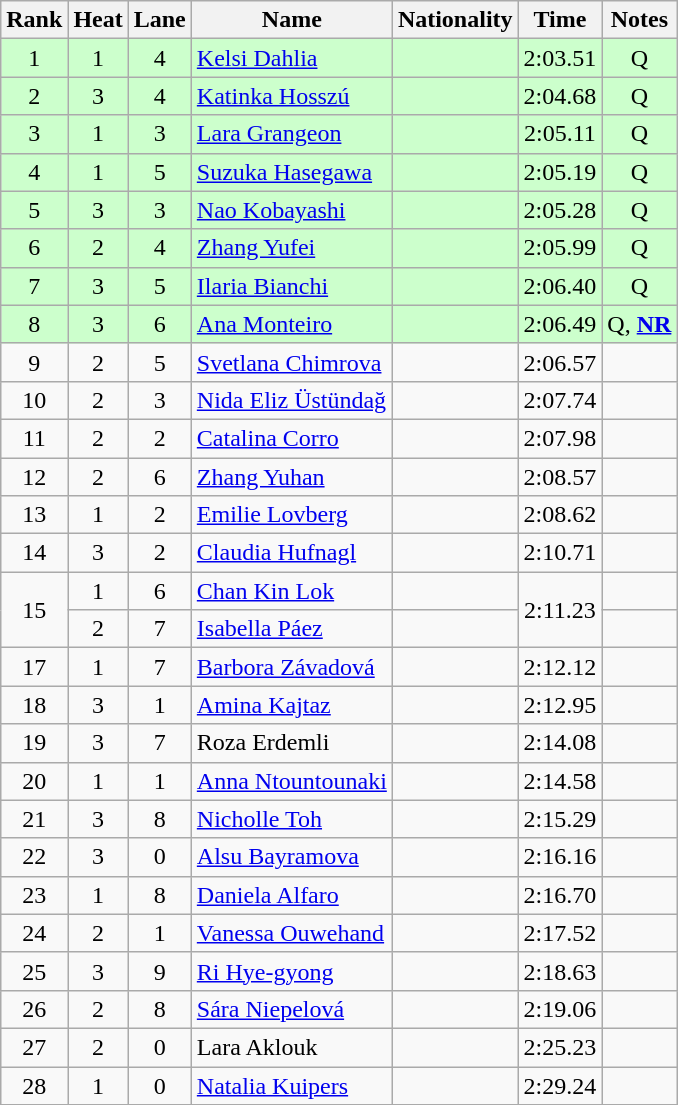<table class="wikitable sortable" style="text-align:center">
<tr>
<th>Rank</th>
<th>Heat</th>
<th>Lane</th>
<th>Name</th>
<th>Nationality</th>
<th>Time</th>
<th>Notes</th>
</tr>
<tr bgcolor=ccffcc>
<td>1</td>
<td>1</td>
<td>4</td>
<td align=left><a href='#'>Kelsi Dahlia</a></td>
<td align=left></td>
<td>2:03.51</td>
<td>Q</td>
</tr>
<tr bgcolor=ccffcc>
<td>2</td>
<td>3</td>
<td>4</td>
<td align=left><a href='#'>Katinka Hosszú</a></td>
<td align=left></td>
<td>2:04.68</td>
<td>Q</td>
</tr>
<tr bgcolor=ccffcc>
<td>3</td>
<td>1</td>
<td>3</td>
<td align=left><a href='#'>Lara Grangeon</a></td>
<td align=left></td>
<td>2:05.11</td>
<td>Q</td>
</tr>
<tr bgcolor=ccffcc>
<td>4</td>
<td>1</td>
<td>5</td>
<td align=left><a href='#'>Suzuka Hasegawa</a></td>
<td align=left></td>
<td>2:05.19</td>
<td>Q</td>
</tr>
<tr bgcolor=ccffcc>
<td>5</td>
<td>3</td>
<td>3</td>
<td align=left><a href='#'>Nao Kobayashi</a></td>
<td align=left></td>
<td>2:05.28</td>
<td>Q</td>
</tr>
<tr bgcolor=ccffcc>
<td>6</td>
<td>2</td>
<td>4</td>
<td align=left><a href='#'>Zhang Yufei</a></td>
<td align=left></td>
<td>2:05.99</td>
<td>Q</td>
</tr>
<tr bgcolor=ccffcc>
<td>7</td>
<td>3</td>
<td>5</td>
<td align=left><a href='#'>Ilaria Bianchi</a></td>
<td align=left></td>
<td>2:06.40</td>
<td>Q</td>
</tr>
<tr bgcolor=ccffcc>
<td>8</td>
<td>3</td>
<td>6</td>
<td align=left><a href='#'>Ana Monteiro</a></td>
<td align=left></td>
<td>2:06.49</td>
<td>Q, <strong><a href='#'>NR</a></strong></td>
</tr>
<tr>
<td>9</td>
<td>2</td>
<td>5</td>
<td align=left><a href='#'>Svetlana Chimrova</a></td>
<td align=left></td>
<td>2:06.57</td>
<td></td>
</tr>
<tr>
<td>10</td>
<td>2</td>
<td>3</td>
<td align=left><a href='#'>Nida Eliz Üstündağ</a></td>
<td align=left></td>
<td>2:07.74</td>
<td></td>
</tr>
<tr>
<td>11</td>
<td>2</td>
<td>2</td>
<td align=left><a href='#'>Catalina Corro</a></td>
<td align=left></td>
<td>2:07.98</td>
<td></td>
</tr>
<tr>
<td>12</td>
<td>2</td>
<td>6</td>
<td align=left><a href='#'>Zhang Yuhan</a></td>
<td align=left></td>
<td>2:08.57</td>
<td></td>
</tr>
<tr>
<td>13</td>
<td>1</td>
<td>2</td>
<td align=left><a href='#'>Emilie Lovberg</a></td>
<td align=left></td>
<td>2:08.62</td>
<td></td>
</tr>
<tr>
<td>14</td>
<td>3</td>
<td>2</td>
<td align=left><a href='#'>Claudia Hufnagl</a></td>
<td align=left></td>
<td>2:10.71</td>
<td></td>
</tr>
<tr>
<td rowspan=2>15</td>
<td>1</td>
<td>6</td>
<td align=left><a href='#'>Chan Kin Lok</a></td>
<td align=left></td>
<td rowspan=2>2:11.23</td>
<td></td>
</tr>
<tr>
<td>2</td>
<td>7</td>
<td align=left><a href='#'>Isabella Páez</a></td>
<td align=left></td>
<td></td>
</tr>
<tr>
<td>17</td>
<td>1</td>
<td>7</td>
<td align=left><a href='#'>Barbora Závadová</a></td>
<td align=left></td>
<td>2:12.12</td>
<td></td>
</tr>
<tr>
<td>18</td>
<td>3</td>
<td>1</td>
<td align=left><a href='#'>Amina Kajtaz</a></td>
<td align=left></td>
<td>2:12.95</td>
<td></td>
</tr>
<tr>
<td>19</td>
<td>3</td>
<td>7</td>
<td align=left>Roza Erdemli</td>
<td align=left></td>
<td>2:14.08</td>
<td></td>
</tr>
<tr>
<td>20</td>
<td>1</td>
<td>1</td>
<td align=left><a href='#'>Anna Ntountounaki</a></td>
<td align=left></td>
<td>2:14.58</td>
<td></td>
</tr>
<tr>
<td>21</td>
<td>3</td>
<td>8</td>
<td align=left><a href='#'>Nicholle Toh</a></td>
<td align=left></td>
<td>2:15.29</td>
<td></td>
</tr>
<tr>
<td>22</td>
<td>3</td>
<td>0</td>
<td align=left><a href='#'>Alsu Bayramova</a></td>
<td align=left></td>
<td>2:16.16</td>
<td></td>
</tr>
<tr>
<td>23</td>
<td>1</td>
<td>8</td>
<td align=left><a href='#'>Daniela Alfaro</a></td>
<td align=left></td>
<td>2:16.70</td>
<td></td>
</tr>
<tr>
<td>24</td>
<td>2</td>
<td>1</td>
<td align=left><a href='#'>Vanessa Ouwehand</a></td>
<td align=left></td>
<td>2:17.52</td>
<td></td>
</tr>
<tr>
<td>25</td>
<td>3</td>
<td>9</td>
<td align=left><a href='#'>Ri Hye-gyong</a></td>
<td align=left></td>
<td>2:18.63</td>
<td></td>
</tr>
<tr>
<td>26</td>
<td>2</td>
<td>8</td>
<td align=left><a href='#'>Sára Niepelová</a></td>
<td align=left></td>
<td>2:19.06</td>
<td></td>
</tr>
<tr>
<td>27</td>
<td>2</td>
<td>0</td>
<td align=left>Lara Aklouk</td>
<td align=left></td>
<td>2:25.23</td>
<td></td>
</tr>
<tr>
<td>28</td>
<td>1</td>
<td>0</td>
<td align=left><a href='#'>Natalia Kuipers</a></td>
<td align=left></td>
<td>2:29.24</td>
<td></td>
</tr>
</table>
